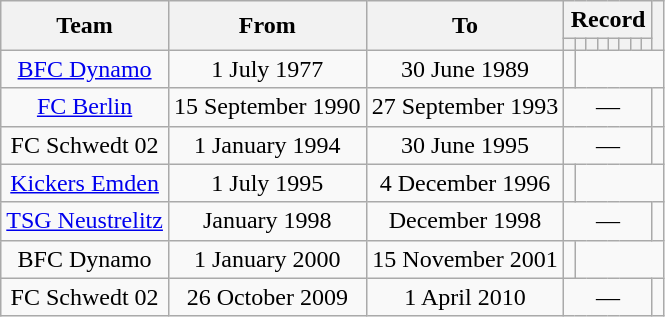<table class="wikitable" style="text-align: center">
<tr>
<th rowspan="2">Team</th>
<th rowspan="2">From</th>
<th rowspan="2">To</th>
<th colspan="8">Record</th>
<th rowspan="2"></th>
</tr>
<tr>
<th></th>
<th></th>
<th></th>
<th></th>
<th></th>
<th></th>
<th></th>
<th></th>
</tr>
<tr>
<td><a href='#'>BFC Dynamo</a></td>
<td>1 July 1977</td>
<td>30 June 1989<br></td>
<td></td>
</tr>
<tr>
<td><a href='#'>FC Berlin</a></td>
<td>15 September 1990</td>
<td>27 September 1993</td>
<td colspan="8">—</td>
<td></td>
</tr>
<tr>
<td>FC Schwedt 02</td>
<td>1 January 1994</td>
<td>30 June 1995</td>
<td colspan="8">—</td>
<td></td>
</tr>
<tr>
<td><a href='#'>Kickers Emden</a></td>
<td>1 July 1995</td>
<td>4 December 1996<br></td>
<td></td>
</tr>
<tr>
<td><a href='#'>TSG Neustrelitz</a></td>
<td>January 1998</td>
<td>December 1998</td>
<td colspan="8">—</td>
<td></td>
</tr>
<tr>
<td>BFC Dynamo</td>
<td>1 January 2000</td>
<td>15 November 2001<br></td>
<td></td>
</tr>
<tr>
<td>FC Schwedt 02</td>
<td>26 October 2009</td>
<td>1 April 2010</td>
<td colspan="8">—</td>
<td></td>
</tr>
</table>
